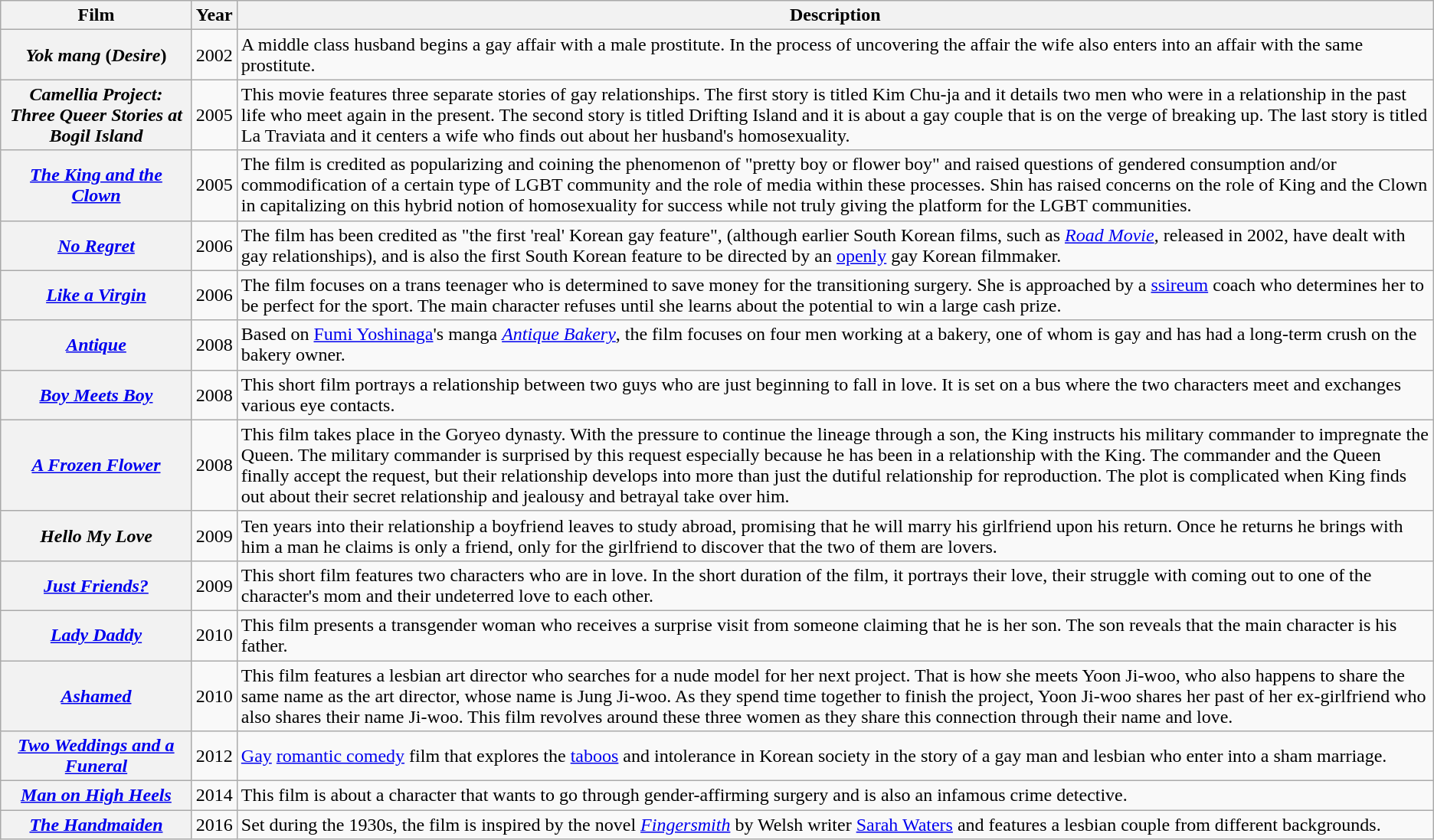<table class="wikitable sortable plainrowheaders">
<tr>
<th scope="col">Film</th>
<th scope="col">Year</th>
<th scope="col" class="unsortable" style=white-space:nowrap>Description</th>
</tr>
<tr>
<th scope="row"><em>Yok mang</em> (<em>Desire</em>)</th>
<td>2002</td>
<td>A middle class husband begins a gay affair with a male prostitute. In the process of uncovering the affair the wife also enters into an affair with the same prostitute.</td>
</tr>
<tr>
<th scope="row"><em>Camellia Project: Three Queer Stories at Bogil Island</em></th>
<td>2005</td>
<td>This movie features three separate stories of gay relationships. The first story is titled Kim Chu-ja and it details two men who were in a relationship in the past life who meet again in the present. The second story is titled Drifting Island and it is about a gay couple that is on the verge of breaking up. The last story is titled La Traviata and it centers a wife who finds out about her husband's homosexuality.</td>
</tr>
<tr>
<th scope="row"><em><a href='#'>The King and the Clown</a></em></th>
<td>2005</td>
<td>The film is credited as popularizing and coining the phenomenon of "pretty boy or flower boy" and raised questions of gendered consumption and/or commodification of a certain type of LGBT community and the role of media within these processes. Shin has raised concerns on the role of King and the Clown in capitalizing on this hybrid notion of homosexuality for success while not truly giving the platform for the LGBT communities.</td>
</tr>
<tr>
<th scope="row"><em><a href='#'>No Regret</a></em></th>
<td>2006</td>
<td>The film has been credited as "the first 'real' Korean gay feature", (although earlier South Korean films, such as <em><a href='#'>Road Movie</a></em>, released in 2002, have dealt with gay relationships), and is also the first South Korean feature to be directed by an <a href='#'>openly</a> gay Korean filmmaker.</td>
</tr>
<tr>
<th scope="row"><em><a href='#'>Like a Virgin</a></em></th>
<td>2006</td>
<td>The film focuses on a trans teenager who is determined to save money for the transitioning surgery. She is approached by a <a href='#'>ssireum</a> coach who determines her to be perfect for the sport. The main character refuses until she learns about the potential to win a large cash prize.</td>
</tr>
<tr>
<th scope="row"><em><a href='#'>Antique</a></em></th>
<td>2008</td>
<td>Based on <a href='#'>Fumi Yoshinaga</a>'s manga <em><a href='#'>Antique Bakery</a></em>, the film focuses on four men working at a bakery, one of whom is gay and has had a long-term crush on the bakery owner.</td>
</tr>
<tr>
<th scope="row"><em><a href='#'>Boy Meets Boy</a></em></th>
<td>2008</td>
<td>This short film portrays a relationship between two guys who are just beginning to fall in love. It is set on a bus where the two characters meet and exchanges various eye contacts.</td>
</tr>
<tr>
<th scope="row"><em><a href='#'>A Frozen Flower</a></em></th>
<td>2008</td>
<td>This film takes place in the Goryeo dynasty. With the pressure to continue the lineage through a son, the King instructs his military commander to impregnate the Queen. The military commander is surprised by this request especially because he has been in a relationship with the King. The commander and the Queen finally accept the request, but their relationship develops into more than just the dutiful relationship for reproduction. The plot is complicated when King finds out about their secret relationship and jealousy and betrayal take over him.</td>
</tr>
<tr>
<th scope="row"><em>Hello My Love</em></th>
<td>2009</td>
<td>Ten years into their relationship a boyfriend leaves to study abroad, promising that he will marry his girlfriend upon his return. Once he returns he brings with him a man he claims is only a friend, only for the girlfriend to discover that the two of them are lovers.</td>
</tr>
<tr>
<th scope="row"><em><a href='#'>Just Friends?</a></em></th>
<td>2009</td>
<td>This short film features two characters who are in love. In the short duration of the film, it portrays their love, their struggle with coming out to one of the character's mom and their undeterred love to each other.</td>
</tr>
<tr>
<th scope="row"><em><a href='#'>Lady Daddy</a></em></th>
<td>2010</td>
<td>This film presents a transgender woman who receives a surprise visit from someone claiming that he is her son. The son reveals that the main character is his father.</td>
</tr>
<tr>
<th scope="row"><em><a href='#'>Ashamed</a></em></th>
<td>2010</td>
<td>This film features a lesbian art director who searches for a nude model for her next project. That is how she meets Yoon Ji-woo, who also happens to share the same name as the art director, whose name is Jung Ji-woo. As they spend time together to finish the project, Yoon Ji-woo shares her past of her ex-girlfriend who also shares their name Ji-woo. This film revolves around these three women as they share this connection through their name and love.</td>
</tr>
<tr>
<th scope="row"><em><a href='#'>Two Weddings and a Funeral</a></em></th>
<td>2012</td>
<td><a href='#'>Gay</a> <a href='#'>romantic comedy</a> film that explores the <a href='#'>taboos</a> and intolerance in Korean society in the story of a gay man and lesbian who enter into a sham marriage.</td>
</tr>
<tr>
<th scope="row"><em><a href='#'>Man on High Heels</a></em></th>
<td>2014</td>
<td>This film is about a character that wants to go through gender-affirming surgery and is also an infamous crime detective.</td>
</tr>
<tr>
<th scope="row"><em><a href='#'>The Handmaiden</a></em></th>
<td>2016</td>
<td>Set during the 1930s, the film is inspired by the novel <em><a href='#'>Fingersmith</a></em> by Welsh writer <a href='#'>Sarah Waters</a> and features a lesbian couple from different backgrounds.</td>
</tr>
</table>
